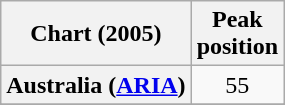<table class="wikitable sortable plainrowheaders" style="text-align:center">
<tr>
<th scope="col">Chart (2005)</th>
<th scope="col">Peak<br>position</th>
</tr>
<tr>
<th scope="row">Australia (<a href='#'>ARIA</a>)</th>
<td>55</td>
</tr>
<tr>
</tr>
<tr>
</tr>
<tr>
</tr>
<tr>
</tr>
<tr>
</tr>
<tr>
</tr>
<tr>
</tr>
<tr>
</tr>
<tr>
</tr>
<tr>
</tr>
</table>
